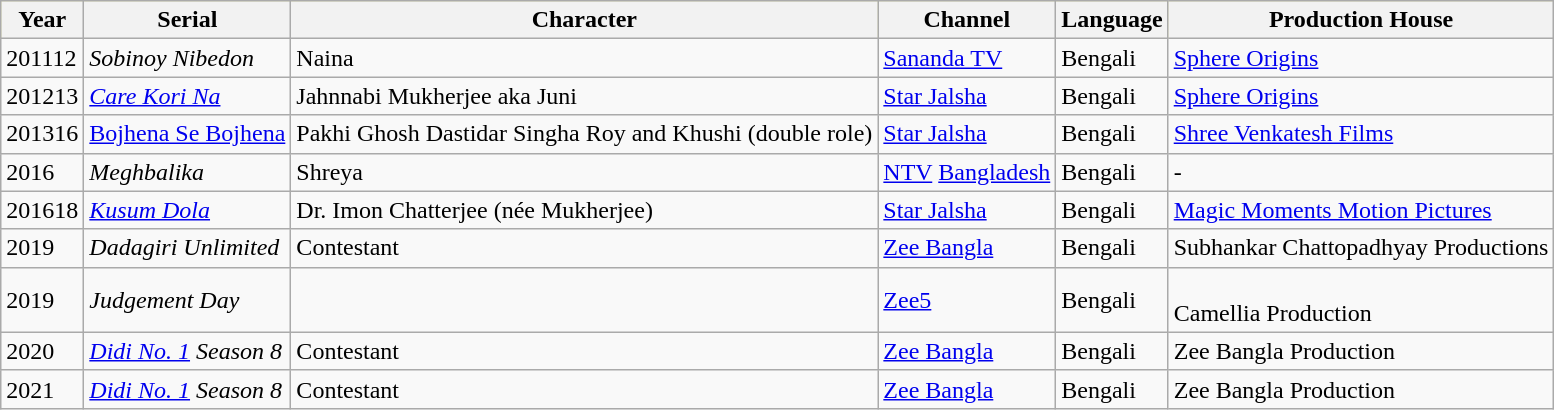<table class="wikitable">
<tr style="background:#ff9; text-align:center;">
<th scope="col">Year</th>
<th scope="col">Serial</th>
<th scope="col">Character</th>
<th scope="col">Channel</th>
<th scope="col">Language</th>
<th scope="col">Production House</th>
</tr>
<tr>
<td>201112</td>
<td><em>Sobinoy Nibedon</em></td>
<td>Naina</td>
<td><a href='#'>Sananda TV</a></td>
<td>Bengali</td>
<td><a href='#'>Sphere Origins</a></td>
</tr>
<tr>
<td>201213</td>
<td><em><a href='#'>Care Kori Na</a></em></td>
<td>Jahnnabi Mukherjee aka Juni</td>
<td><a href='#'>Star Jalsha</a></td>
<td>Bengali</td>
<td><a href='#'>Sphere Origins</a></td>
</tr>
<tr>
<td>201316</td>
<td><em><a href='#'></em>Bojhena Se Bojhena<em></a> </em></td>
<td>Pakhi Ghosh Dastidar Singha Roy and Khushi (double role)</td>
<td><a href='#'>Star Jalsha</a></td>
<td>Bengali</td>
<td><a href='#'>Shree Venkatesh Films</a></td>
</tr>
<tr>
<td>2016</td>
<td><em>Meghbalika</em></td>
<td>Shreya</td>
<td><a href='#'>NTV</a> <a href='#'>Bangladesh</a></td>
<td>Bengali</td>
<td>-</td>
</tr>
<tr>
<td>201618</td>
<td><em><a href='#'>Kusum Dola</a></em></td>
<td>Dr. Imon Chatterjee (née Mukherjee)</td>
<td><a href='#'>Star Jalsha</a></td>
<td>Bengali</td>
<td><a href='#'>Magic Moments Motion Pictures</a></td>
</tr>
<tr>
<td>2019</td>
<td><em>Dadagiri Unlimited</em></td>
<td>Contestant</td>
<td><a href='#'>Zee Bangla</a></td>
<td>Bengali</td>
<td>Subhankar Chattopadhyay Productions</td>
</tr>
<tr>
<td>2019</td>
<td><em>Judgement Day</em></td>
<td></td>
<td><a href='#'>Zee5</a></td>
<td>Bengali</td>
<td><br>Camellia Production</td>
</tr>
<tr>
<td>2020</td>
<td><em><a href='#'>Didi No. 1</a> Season 8</em></td>
<td>Contestant</td>
<td><a href='#'>Zee Bangla</a></td>
<td>Bengali</td>
<td>Zee Bangla Production</td>
</tr>
<tr>
<td>2021</td>
<td><em><a href='#'>Didi No. 1</a> Season 8</em></td>
<td>Contestant</td>
<td><a href='#'>Zee Bangla</a></td>
<td>Bengali</td>
<td>Zee Bangla Production</td>
</tr>
</table>
